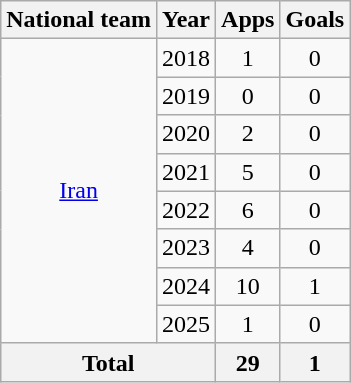<table class="wikitable" style="text-align:center">
<tr>
<th>National team</th>
<th>Year</th>
<th>Apps</th>
<th>Goals</th>
</tr>
<tr>
<td rowspan="8"><a href='#'>Iran</a></td>
<td>2018</td>
<td>1</td>
<td>0</td>
</tr>
<tr>
<td>2019</td>
<td>0</td>
<td>0</td>
</tr>
<tr>
<td>2020</td>
<td>2</td>
<td>0</td>
</tr>
<tr>
<td>2021</td>
<td>5</td>
<td>0</td>
</tr>
<tr>
<td>2022</td>
<td>6</td>
<td>0</td>
</tr>
<tr>
<td>2023</td>
<td>4</td>
<td>0</td>
</tr>
<tr>
<td>2024</td>
<td>10</td>
<td>1</td>
</tr>
<tr>
<td>2025</td>
<td>1</td>
<td>0</td>
</tr>
<tr>
<th colspan="2">Total</th>
<th>29</th>
<th>1</th>
</tr>
</table>
